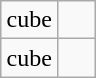<table class="wikitable" style="margin:0.5em auto; text-align:center">
<tr>
<td width="60%" align="left"> cube</td>
<td width="40%"></td>
</tr>
<tr>
<td align="left"> cube</td>
<td></td>
</tr>
</table>
